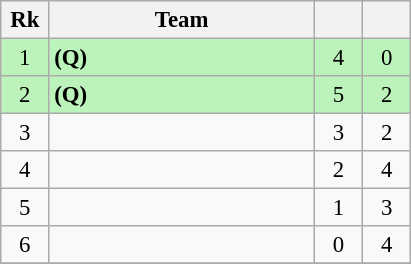<table class=wikitable style="text-align:center; font-size:95%">
<tr>
<th width=25>Rk</th>
<th width=170>Team</th>
<th width=25></th>
<th width=25></th>
</tr>
<tr>
<td style="background-color:#BBF3BB">1</td>
<td align=left style="background-color:#BBF3BB"> <strong>(Q)</strong></td>
<td style="background-color:#BBF3BB">4</td>
<td style="background-color:#BBF3BB">0</td>
</tr>
<tr>
<td style="background-color:#BBF3BB">2</td>
<td align=left style="background-color:#BBF3BB"> <strong>(Q)</strong></td>
<td style="background-color:#BBF3BB">5</td>
<td style="background-color:#BBF3BB">2</td>
</tr>
<tr>
<td>3</td>
<td align=left></td>
<td>3</td>
<td>2</td>
</tr>
<tr>
<td>4</td>
<td align=left></td>
<td>2</td>
<td>4</td>
</tr>
<tr>
<td>5</td>
<td align=left></td>
<td>1</td>
<td>3</td>
</tr>
<tr>
<td>6</td>
<td align=left></td>
<td>0</td>
<td>4</td>
</tr>
<tr>
</tr>
</table>
